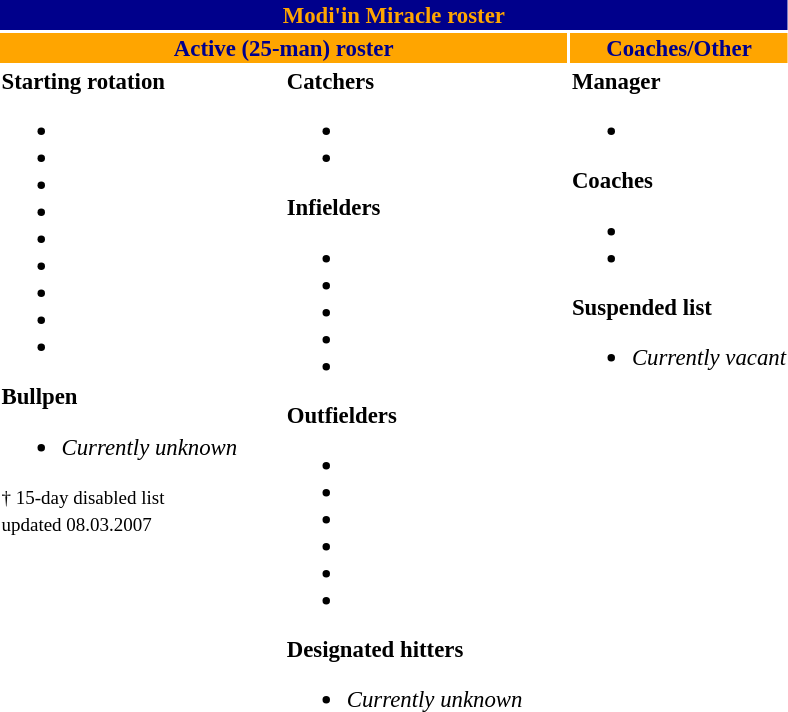<table class="toccolours" style="font-size: 95%;">
<tr>
<th colspan="10" style="background-color: darkblue; color: orange; text-align: center;">Modi'in Miracle roster</th>
</tr>
<tr>
<td colspan="4" style="background-color: orange; color: darkblue; text-align: center;"><strong>Active (25-man) roster</strong></td>
<td colspan="1" style="background-color: orange; color: darkblue; text-align: center;"><strong>Coaches/Other</strong></td>
</tr>
<tr>
<td style="vertical-align:top;"><strong>Starting rotation</strong><br><ul><li></li><li></li><li></li><li></li><li></li><li></li><li></li><li></li><li></li></ul><strong>Bullpen</strong><ul><li><em>Currently unknown</em></li></ul><small>† 15-day disabled list</small><br>
<small> updated 08.03.2007</small><br>
<small></small></td>
<td width="25px"></td>
<td style="vertical-align:top;"><strong>Catchers</strong><br><ul><li></li><li></li></ul><strong>Infielders</strong><ul><li></li><li></li><li></li><li></li><li></li></ul><strong>Outfielders</strong><ul><li></li><li></li><li></li><li></li><li></li><li></li></ul><strong>Designated hitters</strong><ul><li><em>Currently unknown</em></li></ul></td>
<td width="25px"></td>
<td style="vertical-align:top;"><strong>Manager</strong><br><ul><li></li></ul><strong>Coaches</strong><ul><li></li><li></li></ul><strong>Suspended list</strong><ul><li><em>Currently vacant</em></li></ul></td>
</tr>
<tr>
</tr>
</table>
